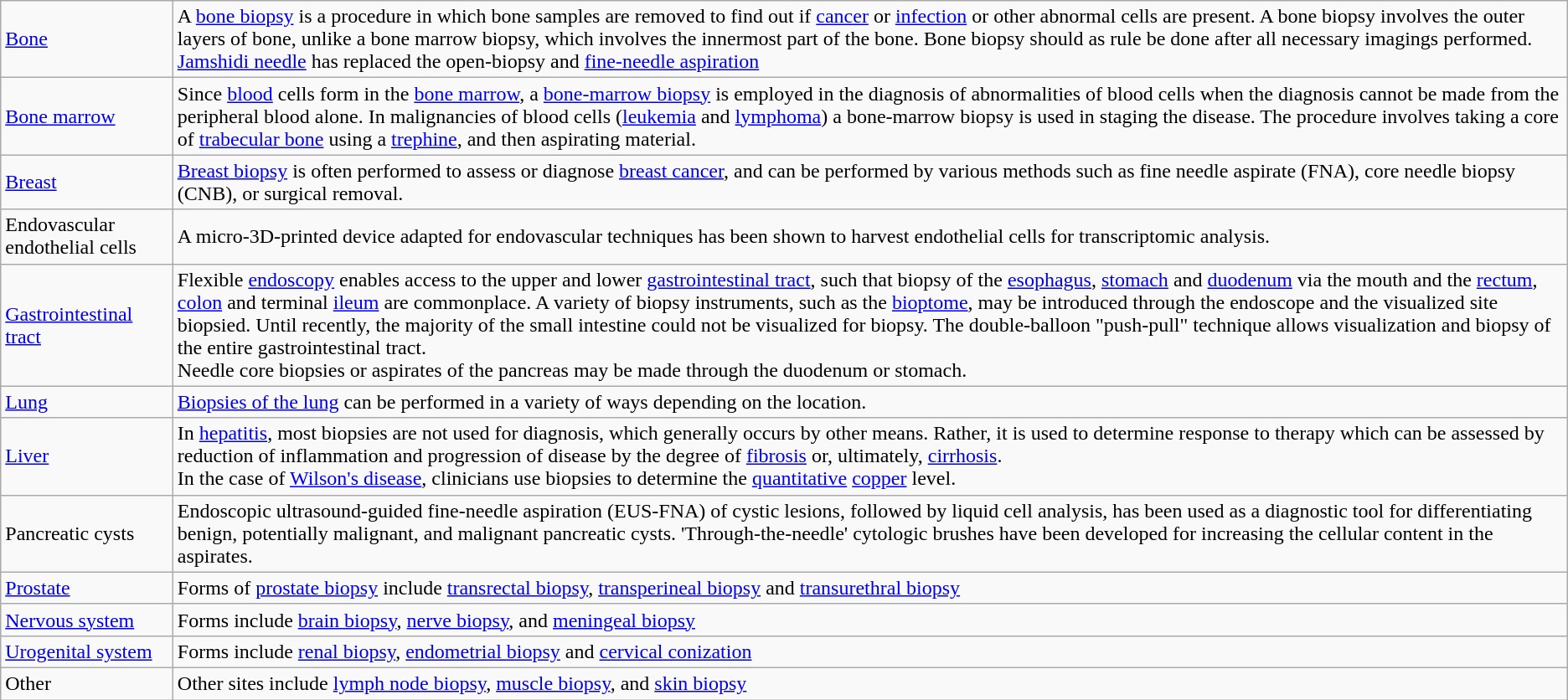<table class="wikitable">
<tr>
<td><a href='#'>Bone</a></td>
<td>A <a href='#'>bone biopsy</a> is a procedure in which bone samples are removed to find out if <a href='#'>cancer</a> or <a href='#'>infection</a> or other abnormal cells are present. A bone biopsy involves the outer layers of bone, unlike a bone marrow biopsy, which involves the innermost part of the bone. Bone biopsy should as rule be done after all necessary imagings performed. <a href='#'>Jamshidi needle</a> has replaced the open-biopsy and <a href='#'>fine-needle aspiration</a></td>
</tr>
<tr>
<td><a href='#'>Bone marrow</a></td>
<td>Since <a href='#'>blood</a> cells form in the <a href='#'>bone marrow</a>, a <a href='#'>bone-marrow biopsy</a> is employed in the diagnosis of abnormalities of blood cells when the diagnosis cannot be made from the peripheral blood alone. In malignancies of blood cells (<a href='#'>leukemia</a> and <a href='#'>lymphoma</a>) a bone-marrow biopsy is used in staging the disease. The procedure involves taking a core of <a href='#'>trabecular bone</a> using a <a href='#'>trephine</a>, and then aspirating material.</td>
</tr>
<tr>
<td><a href='#'>Breast</a></td>
<td><a href='#'>Breast biopsy</a> is often performed to assess or diagnose <a href='#'>breast cancer</a>, and can be performed by various methods such as fine needle aspirate (FNA), core needle biopsy (CNB), or surgical removal.</td>
</tr>
<tr>
<td>Endovascular endothelial cells</td>
<td>A micro-3D-printed device adapted for endovascular techniques has been shown to harvest endothelial cells for transcriptomic analysis.</td>
</tr>
<tr>
<td><a href='#'>Gastrointestinal tract</a></td>
<td>Flexible <a href='#'>endoscopy</a> enables access to the upper and lower <a href='#'>gastrointestinal tract</a>, such that biopsy of the <a href='#'>esophagus</a>, <a href='#'>stomach</a> and <a href='#'>duodenum</a> via the mouth and the <a href='#'>rectum</a>, <a href='#'>colon</a> and terminal <a href='#'>ileum</a> are commonplace. A variety of biopsy instruments, such as the <a href='#'>bioptome</a>, may be introduced through the endoscope and the visualized site biopsied. Until recently, the majority of the small intestine could not be visualized for biopsy. The double-balloon "push-pull" technique allows visualization and biopsy of the entire gastrointestinal tract.<br>Needle core biopsies or aspirates of the pancreas may be made through the duodenum or stomach.</td>
</tr>
<tr>
<td><a href='#'>Lung</a></td>
<td><a href='#'>Biopsies of the lung</a> can be performed in a variety of ways depending on the location.</td>
</tr>
<tr>
<td><a href='#'>Liver</a></td>
<td>In <a href='#'>hepatitis</a>, most biopsies are not used for diagnosis, which generally occurs by other means. Rather, it is used to determine response to therapy which can be assessed by reduction of inflammation and progression of disease by the degree of <a href='#'>fibrosis</a> or, ultimately, <a href='#'>cirrhosis</a>.<br>In the case of <a href='#'>Wilson's disease</a>, clinicians use biopsies to determine the <a href='#'>quantitative</a> <a href='#'>copper</a> level.</td>
</tr>
<tr>
<td>Pancreatic cysts</td>
<td>Endoscopic ultrasound-guided fine-needle aspiration (EUS-FNA) of cystic lesions, followed by liquid cell analysis, has been used as a diagnostic tool for differentiating benign, potentially malignant, and malignant pancreatic cysts. 'Through-the-needle' cytologic brushes have been developed for increasing the cellular content in the aspirates.</td>
</tr>
<tr>
<td><a href='#'>Prostate</a></td>
<td>Forms of <a href='#'>prostate biopsy</a> include <a href='#'>transrectal biopsy</a>, <a href='#'>transperineal biopsy</a> and <a href='#'>transurethral biopsy</a></td>
</tr>
<tr>
<td><a href='#'>Nervous system</a></td>
<td>Forms include <a href='#'>brain biopsy</a>, <a href='#'>nerve biopsy</a>, and <a href='#'>meningeal biopsy</a></td>
</tr>
<tr>
<td><a href='#'>Urogenital system</a></td>
<td>Forms include <a href='#'>renal biopsy</a>, <a href='#'>endometrial biopsy</a> and <a href='#'>cervical conization</a></td>
</tr>
<tr>
<td>Other</td>
<td>Other sites include <a href='#'>lymph node biopsy</a>, <a href='#'>muscle biopsy</a>, and <a href='#'>skin biopsy</a></td>
</tr>
</table>
